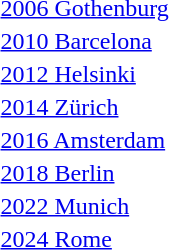<table>
<tr>
<td><a href='#'>2006 Gothenburg</a><br></td>
<td></td>
<td></td>
<td></td>
</tr>
<tr>
<td><a href='#'>2010 Barcelona</a><br></td>
<td></td>
<td></td>
<td></td>
</tr>
<tr>
<td><a href='#'>2012 Helsinki</a><br></td>
<td></td>
<td></td>
<td></td>
</tr>
<tr>
<td><a href='#'>2014 Zürich</a><br></td>
<td></td>
<td></td>
<td></td>
</tr>
<tr>
<td><a href='#'>2016 Amsterdam</a><br></td>
<td></td>
<td></td>
<td></td>
</tr>
<tr>
<td><a href='#'>2018 Berlin</a><br></td>
<td></td>
<td></td>
<td></td>
</tr>
<tr>
<td><a href='#'>2022 Munich</a><br></td>
<td></td>
<td></td>
<td></td>
</tr>
<tr>
<td><a href='#'>2024 Rome</a><br></td>
<td></td>
<td></td>
<td></td>
</tr>
</table>
